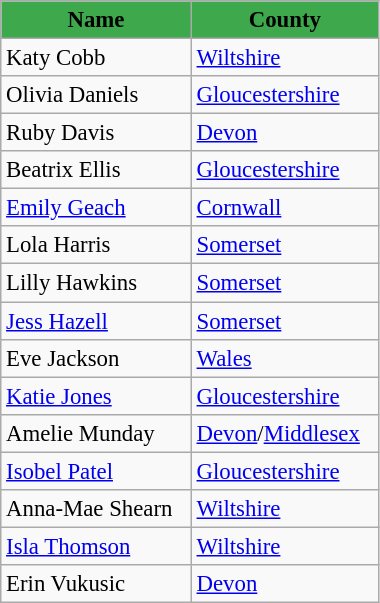<table class="wikitable"  style="font-size:95%; width:20%;">
<tr>
<th style="background:#3EA94C; color:#000000">Name</th>
<th style="background:#3EA94C; color:#000000">County</th>
</tr>
<tr>
<td>Katy Cobb</td>
<td><a href='#'>Wiltshire</a></td>
</tr>
<tr>
<td>Olivia Daniels</td>
<td><a href='#'>Gloucestershire</a></td>
</tr>
<tr>
<td>Ruby Davis</td>
<td><a href='#'>Devon</a></td>
</tr>
<tr>
<td>Beatrix Ellis</td>
<td><a href='#'>Gloucestershire</a></td>
</tr>
<tr>
<td><a href='#'>Emily Geach</a></td>
<td><a href='#'>Cornwall</a></td>
</tr>
<tr>
<td>Lola Harris</td>
<td><a href='#'>Somerset</a></td>
</tr>
<tr>
<td>Lilly Hawkins</td>
<td><a href='#'>Somerset</a></td>
</tr>
<tr>
<td><a href='#'>Jess Hazell</a></td>
<td><a href='#'>Somerset</a></td>
</tr>
<tr>
<td>Eve Jackson</td>
<td><a href='#'>Wales</a></td>
</tr>
<tr>
<td><a href='#'>Katie Jones</a></td>
<td><a href='#'>Gloucestershire</a></td>
</tr>
<tr>
<td>Amelie Munday</td>
<td><a href='#'>Devon</a>/<a href='#'>Middlesex</a></td>
</tr>
<tr>
<td><a href='#'>Isobel Patel</a></td>
<td><a href='#'>Gloucestershire</a></td>
</tr>
<tr>
<td>Anna-Mae Shearn</td>
<td><a href='#'>Wiltshire</a></td>
</tr>
<tr>
<td><a href='#'>Isla Thomson</a></td>
<td><a href='#'>Wiltshire</a></td>
</tr>
<tr>
<td>Erin Vukusic</td>
<td><a href='#'>Devon</a></td>
</tr>
</table>
